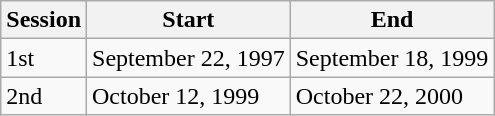<table class="wikitable">
<tr>
<th>Session</th>
<th>Start</th>
<th>End</th>
</tr>
<tr>
<td>1st</td>
<td>September 22, 1997</td>
<td>September 18, 1999</td>
</tr>
<tr>
<td>2nd</td>
<td>October 12, 1999</td>
<td>October 22, 2000</td>
</tr>
</table>
